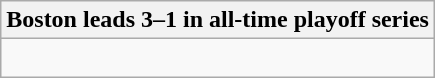<table class="wikitable collapsible collapsed">
<tr>
<th>Boston leads 3–1 in all-time playoff series</th>
</tr>
<tr>
<td><br>


</td>
</tr>
</table>
